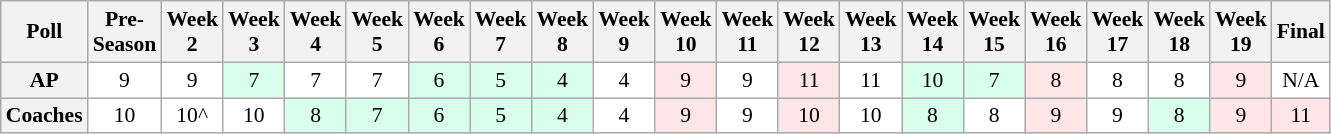<table class="wikitable" style="white-space:nowrap;font-size:90%">
<tr>
<th>Poll</th>
<th>Pre-<br>Season</th>
<th>Week<br>2</th>
<th>Week<br>3</th>
<th>Week<br>4</th>
<th>Week<br>5</th>
<th>Week<br>6</th>
<th>Week<br>7</th>
<th>Week<br>8</th>
<th>Week<br>9</th>
<th>Week<br>10</th>
<th>Week<br>11</th>
<th>Week<br>12</th>
<th>Week<br>13</th>
<th>Week<br>14</th>
<th>Week<br>15</th>
<th>Week<br>16</th>
<th>Week<br>17</th>
<th>Week<br>18</th>
<th>Week<br>19</th>
<th>Final</th>
</tr>
<tr style="text-align:center;">
<th>AP</th>
<td style="background:#FFF;">9</td>
<td style="background:#FFF;">9</td>
<td style="background:#D8FFEB;">7</td>
<td style="background:#FFF;">7</td>
<td style="background:#FFF;">7</td>
<td style="background:#D8FFEB;">6</td>
<td style="background:#D8FFEB;">5</td>
<td style="background:#D8FFEB;">4</td>
<td style="background:#FFF;">4</td>
<td style="background:#FFE6E6;">9</td>
<td style="background:#FFF;">9</td>
<td style="background:#FFE6E6;">11</td>
<td style="background:#FFF;">11</td>
<td style="background:#D8FFEB;">10</td>
<td style="background:#D8FFEB;">7</td>
<td style="background:#FFE6E6;">8</td>
<td style="background:#FFF;">8</td>
<td style="background:#FFF;">8</td>
<td style="background:#FFE6E6;">9</td>
<td style="background:#FFF;">N/A</td>
</tr>
<tr style="text-align:center;">
<th>Coaches</th>
<td style="background:#FFF;">10</td>
<td style="background:#FFF;">10^</td>
<td style="background:#FFF;">10</td>
<td style="background:#D8FFEB;">8</td>
<td style="background:#D8FFEB;">7</td>
<td style="background:#D8FFEB;">6</td>
<td style="background:#D8FFEB;">5</td>
<td style="background:#D8FFEB;">4</td>
<td style="background:#FFF;">4</td>
<td style="background:#FFE6E6;">9</td>
<td style="background:#FFF;">9</td>
<td style="background:#FFE6E6;">10</td>
<td style="background:#FFF;">10</td>
<td style="background:#D8FFEB;">8</td>
<td style="background:#FFF;">8</td>
<td style="background:#FFE6E6;">9</td>
<td style="background:#FFF;">9</td>
<td style="background:#D8FFEB;">8</td>
<td style="background:#FFE6E6;">9</td>
<td style="background:#FFE6E6;">11</td>
</tr>
</table>
